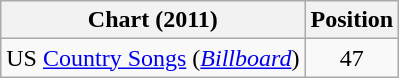<table class="wikitable sortable">
<tr>
<th scope="col">Chart (2011)</th>
<th scope="col">Position</th>
</tr>
<tr>
<td>US <a href='#'>Country Songs</a> (<em><a href='#'>Billboard</a></em>)</td>
<td align="center">47</td>
</tr>
</table>
